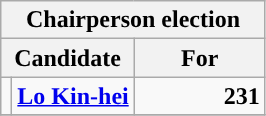<table class="wikitable" style="text-align:right">
<tr>
<th colspan="3">Chairperson election</th>
</tr>
<tr>
<th colspan="2">Candidate</th>
<th width="80px">For</th>
</tr>
<tr>
<td></td>
<td align="left"><strong><a href='#'>Lo Kin-hei</a></strong></td>
<td><strong>231</strong></td>
</tr>
<tr>
</tr>
</table>
